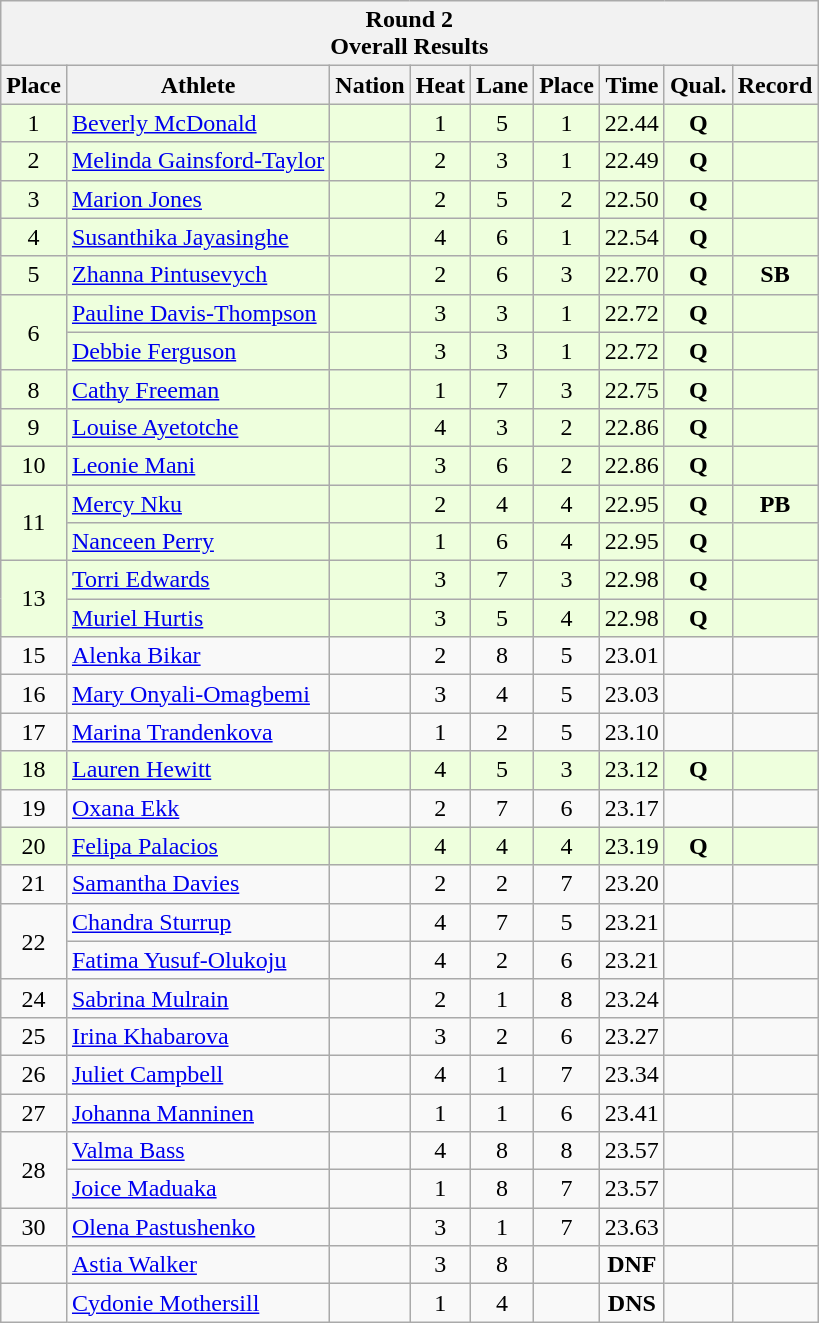<table class="wikitable sortable">
<tr>
<th colspan=9>Round 2 <br> Overall Results</th>
</tr>
<tr>
<th>Place</th>
<th>Athlete</th>
<th>Nation</th>
<th>Heat</th>
<th>Lane</th>
<th>Place</th>
<th>Time</th>
<th>Qual.</th>
<th>Record</th>
</tr>
<tr bgcolor = "eeffdd">
<td align="center">1</td>
<td align="left"><a href='#'>Beverly McDonald</a></td>
<td align="left"></td>
<td align="center">1</td>
<td align="center">5</td>
<td align="center">1</td>
<td align="center">22.44</td>
<td align="center"><strong>Q</strong></td>
<td align="center"></td>
</tr>
<tr bgcolor = "eeffdd">
<td align="center">2</td>
<td align="left"><a href='#'>Melinda Gainsford-Taylor</a></td>
<td align="left"></td>
<td align="center">2</td>
<td align="center">3</td>
<td align="center">1</td>
<td align="center">22.49</td>
<td align="center"><strong>Q</strong></td>
<td align="center"></td>
</tr>
<tr bgcolor = "eeffdd">
<td align="center">3</td>
<td align="left"><a href='#'>Marion Jones</a></td>
<td align="left"></td>
<td align="center">2</td>
<td align="center">5</td>
<td align="center">2</td>
<td align="center">22.50</td>
<td align="center"><strong>Q</strong></td>
<td align="center"></td>
</tr>
<tr bgcolor = "eeffdd">
<td align="center">4</td>
<td align="left"><a href='#'>Susanthika Jayasinghe</a></td>
<td align="left"></td>
<td align="center">4</td>
<td align="center">6</td>
<td align="center">1</td>
<td align="center">22.54</td>
<td align="center"><strong>Q</strong></td>
<td align="center"></td>
</tr>
<tr bgcolor = "eeffdd">
<td align="center">5</td>
<td align="left"><a href='#'>Zhanna Pintusevych</a></td>
<td align="left"></td>
<td align="center">2</td>
<td align="center">6</td>
<td align="center">3</td>
<td align="center">22.70</td>
<td align="center"><strong>Q</strong></td>
<td align="center"><strong>SB</strong></td>
</tr>
<tr bgcolor = "eeffdd">
<td rowspan= 2 align="center">6</td>
<td align="left"><a href='#'>Pauline Davis-Thompson</a></td>
<td align="left"></td>
<td align="center">3</td>
<td align="center">3</td>
<td align="center">1</td>
<td align="center">22.72</td>
<td align="center"><strong>Q</strong></td>
<td align="center"></td>
</tr>
<tr bgcolor = "eeffdd">
<td align="left"><a href='#'>Debbie Ferguson</a></td>
<td align="left"></td>
<td align="center">3</td>
<td align="center">3</td>
<td align="center">1</td>
<td align="center">22.72</td>
<td align="center"><strong>Q </strong></td>
<td align="center"></td>
</tr>
<tr bgcolor = "eeffdd">
<td align="center">8</td>
<td align="left"><a href='#'>Cathy Freeman</a></td>
<td align="left"></td>
<td align="center">1</td>
<td align="center">7</td>
<td align="center">3</td>
<td align="center">22.75</td>
<td align="center"><strong>Q</strong></td>
<td align="center"></td>
</tr>
<tr bgcolor = "eeffdd">
<td align="center">9</td>
<td align="left"><a href='#'>Louise Ayetotche</a></td>
<td align="left"></td>
<td align="center">4</td>
<td align="center">3</td>
<td align="center">2</td>
<td align="center">22.86</td>
<td align="center"><strong>Q</strong></td>
<td align="center"></td>
</tr>
<tr bgcolor = "eeffdd">
<td align="center">10</td>
<td align="left"><a href='#'>Leonie Mani</a></td>
<td align="left"></td>
<td align="center">3</td>
<td align="center">6</td>
<td align="center">2</td>
<td align="center">22.86</td>
<td align="center"><strong>Q</strong></td>
<td align="center"></td>
</tr>
<tr bgcolor = "eeffdd">
<td rowspan=2 align="center">11</td>
<td align="left"><a href='#'>Mercy Nku</a></td>
<td align="left"></td>
<td align="center">2</td>
<td align="center">4</td>
<td align="center">4</td>
<td align="center">22.95</td>
<td align="center"><strong>Q</strong></td>
<td align="center"><strong>PB</strong></td>
</tr>
<tr bgcolor = "eeffdd">
<td align="left"><a href='#'>Nanceen Perry</a></td>
<td align="left"></td>
<td align="center">1</td>
<td align="center">6</td>
<td align="center">4</td>
<td align="center">22.95</td>
<td align="center"><strong>Q</strong></td>
<td align="center"></td>
</tr>
<tr bgcolor = "eeffdd">
<td rowspan=2 align="center">13</td>
<td align="left"><a href='#'>Torri Edwards</a></td>
<td align="left"></td>
<td align="center">3</td>
<td align="center">7</td>
<td align="center">3</td>
<td align="center">22.98</td>
<td align="center"><strong>Q</strong></td>
<td align="center"></td>
</tr>
<tr bgcolor = "eeffdd">
<td align="left"><a href='#'>Muriel Hurtis</a></td>
<td align="left"></td>
<td align="center">3</td>
<td align="center">5</td>
<td align="center">4</td>
<td align="center">22.98</td>
<td align="center"><strong>Q</strong></td>
<td align="center"></td>
</tr>
<tr>
<td align="center">15</td>
<td align="left"><a href='#'>Alenka Bikar</a></td>
<td align="left"></td>
<td align="center">2</td>
<td align="center">8</td>
<td align="center">5</td>
<td align="center">23.01</td>
<td align="center"></td>
<td align="center"></td>
</tr>
<tr>
<td align="center">16</td>
<td align="left"><a href='#'>Mary Onyali-Omagbemi</a></td>
<td align="left"></td>
<td align="center">3</td>
<td align="center">4</td>
<td align="center">5</td>
<td align="center">23.03</td>
<td align="center"></td>
<td align="center"></td>
</tr>
<tr>
<td align="center">17</td>
<td align="left"><a href='#'>Marina Trandenkova</a></td>
<td align="left"></td>
<td align="center">1</td>
<td align="center">2</td>
<td align="center">5</td>
<td align="center">23.10</td>
<td align="center"></td>
<td align="center"></td>
</tr>
<tr bgcolor = "eeffdd">
<td align="center">18</td>
<td align="left"><a href='#'>Lauren Hewitt</a></td>
<td align="left"></td>
<td align="center">4</td>
<td align="center">5</td>
<td align="center">3</td>
<td align="center">23.12</td>
<td align="center"><strong>Q</strong></td>
<td align="center"></td>
</tr>
<tr>
<td align="center">19</td>
<td align="left"><a href='#'>Oxana Ekk</a></td>
<td align="left"></td>
<td align="center">2</td>
<td align="center">7</td>
<td align="center">6</td>
<td align="center">23.17</td>
<td align="center"></td>
<td align="center"></td>
</tr>
<tr bgcolor = "eeffdd">
<td align="center">20</td>
<td align="left"><a href='#'>Felipa Palacios</a></td>
<td align="left"></td>
<td align="center">4</td>
<td align="center">4</td>
<td align="center">4</td>
<td align="center">23.19</td>
<td align="center"><strong>Q</strong></td>
<td align="center"></td>
</tr>
<tr>
<td align="center">21</td>
<td align="left"><a href='#'>Samantha Davies</a></td>
<td align="left"></td>
<td align="center">2</td>
<td align="center">2</td>
<td align="center">7</td>
<td align="center">23.20</td>
<td align="center"></td>
<td align="center"></td>
</tr>
<tr>
<td rowspan=2 align="center">22</td>
<td align="left"><a href='#'>Chandra Sturrup</a></td>
<td align="left"></td>
<td align="center">4</td>
<td align="center">7</td>
<td align="center">5</td>
<td align="center">23.21</td>
<td align="center"></td>
<td align="center"></td>
</tr>
<tr>
<td align="left"><a href='#'>Fatima Yusuf-Olukoju</a></td>
<td align="left"></td>
<td align="center">4</td>
<td align="center">2</td>
<td align="center">6</td>
<td align="center">23.21</td>
<td align="center"></td>
<td align="center"></td>
</tr>
<tr>
<td align="center">24</td>
<td align="left"><a href='#'>Sabrina Mulrain</a></td>
<td align="left"></td>
<td align="center">2</td>
<td align="center">1</td>
<td align="center">8</td>
<td align="center">23.24</td>
<td align="center"></td>
<td align="center"></td>
</tr>
<tr>
<td align="center">25</td>
<td align="left"><a href='#'>Irina Khabarova</a></td>
<td align="left"></td>
<td align="center">3</td>
<td align="center">2</td>
<td align="center">6</td>
<td align="center">23.27</td>
<td align="center"></td>
<td align="center"></td>
</tr>
<tr>
<td align="center">26</td>
<td align="left"><a href='#'>Juliet Campbell</a></td>
<td align="left"></td>
<td align="center">4</td>
<td align="center">1</td>
<td align="center">7</td>
<td align="center">23.34</td>
<td align="center"></td>
<td align="center"></td>
</tr>
<tr>
<td align="center">27</td>
<td align="left"><a href='#'>Johanna Manninen</a></td>
<td align="left"></td>
<td align="center">1</td>
<td align="center">1</td>
<td align="center">6</td>
<td align="center">23.41</td>
<td align="center"></td>
<td align="center"></td>
</tr>
<tr>
<td rowspan=2 align="center">28</td>
<td align="left"><a href='#'>Valma Bass</a></td>
<td align="left"></td>
<td align="center">4</td>
<td align="center">8</td>
<td align="center">8</td>
<td align="center">23.57</td>
<td align="center"></td>
<td align="center"></td>
</tr>
<tr>
<td align="left"><a href='#'>Joice Maduaka</a></td>
<td align="left"></td>
<td align="center">1</td>
<td align="center">8</td>
<td align="center">7</td>
<td align="center">23.57</td>
<td align="center"></td>
<td align="center"></td>
</tr>
<tr>
<td align="center">30</td>
<td align="left"><a href='#'>Olena Pastushenko</a></td>
<td align="left"></td>
<td align="center">3</td>
<td align="center">1</td>
<td align="center">7</td>
<td align="center">23.63</td>
<td align="center"></td>
<td align="center"></td>
</tr>
<tr>
<td align="center"></td>
<td align="left"><a href='#'>Astia Walker</a></td>
<td align="left"></td>
<td align="center">3</td>
<td align="center">8</td>
<td align="center"></td>
<td align="center"><strong>DNF</strong></td>
<td align="center"></td>
<td align="center"></td>
</tr>
<tr>
<td align="center"></td>
<td align="left"><a href='#'>Cydonie Mothersill</a></td>
<td align="left"></td>
<td align="center">1</td>
<td align="center">4</td>
<td align="center"></td>
<td align="center"><strong>DNS</strong></td>
<td align="center"></td>
<td align="center"></td>
</tr>
</table>
